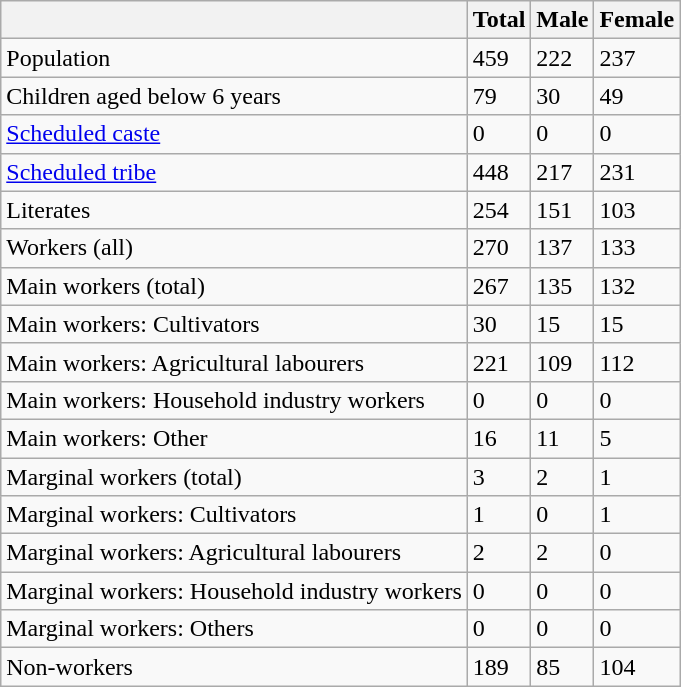<table class="wikitable sortable">
<tr>
<th></th>
<th>Total</th>
<th>Male</th>
<th>Female</th>
</tr>
<tr>
<td>Population</td>
<td>459</td>
<td>222</td>
<td>237</td>
</tr>
<tr>
<td>Children aged below 6 years</td>
<td>79</td>
<td>30</td>
<td>49</td>
</tr>
<tr>
<td><a href='#'>Scheduled caste</a></td>
<td>0</td>
<td>0</td>
<td>0</td>
</tr>
<tr>
<td><a href='#'>Scheduled tribe</a></td>
<td>448</td>
<td>217</td>
<td>231</td>
</tr>
<tr>
<td>Literates</td>
<td>254</td>
<td>151</td>
<td>103</td>
</tr>
<tr>
<td>Workers (all)</td>
<td>270</td>
<td>137</td>
<td>133</td>
</tr>
<tr>
<td>Main workers (total)</td>
<td>267</td>
<td>135</td>
<td>132</td>
</tr>
<tr>
<td>Main workers: Cultivators</td>
<td>30</td>
<td>15</td>
<td>15</td>
</tr>
<tr>
<td>Main workers: Agricultural labourers</td>
<td>221</td>
<td>109</td>
<td>112</td>
</tr>
<tr>
<td>Main workers: Household industry workers</td>
<td>0</td>
<td>0</td>
<td>0</td>
</tr>
<tr>
<td>Main workers: Other</td>
<td>16</td>
<td>11</td>
<td>5</td>
</tr>
<tr>
<td>Marginal workers (total)</td>
<td>3</td>
<td>2</td>
<td>1</td>
</tr>
<tr>
<td>Marginal workers: Cultivators</td>
<td>1</td>
<td>0</td>
<td>1</td>
</tr>
<tr>
<td>Marginal workers: Agricultural labourers</td>
<td>2</td>
<td>2</td>
<td>0</td>
</tr>
<tr>
<td>Marginal workers: Household industry workers</td>
<td>0</td>
<td>0</td>
<td>0</td>
</tr>
<tr>
<td>Marginal workers: Others</td>
<td>0</td>
<td>0</td>
<td>0</td>
</tr>
<tr>
<td>Non-workers</td>
<td>189</td>
<td>85</td>
<td>104</td>
</tr>
</table>
